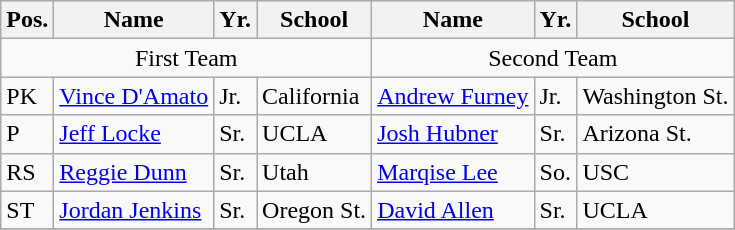<table class="wikitable">
<tr>
<th>Pos.</th>
<th>Name</th>
<th>Yr.</th>
<th>School</th>
<th>Name</th>
<th>Yr.</th>
<th>School</th>
</tr>
<tr>
<td colspan="4" style="text-align:center;">First Team</td>
<td colspan="4" style="text-align:center;">Second Team</td>
</tr>
<tr>
<td>PK</td>
<td><a href='#'>Vince D'Amato</a></td>
<td>Jr.</td>
<td>California</td>
<td><a href='#'>Andrew Furney</a></td>
<td>Jr.</td>
<td>Washington St.</td>
</tr>
<tr>
<td>P</td>
<td><a href='#'>Jeff Locke</a></td>
<td>Sr.</td>
<td>UCLA</td>
<td><a href='#'>Josh Hubner</a></td>
<td>Sr.</td>
<td>Arizona St.</td>
</tr>
<tr>
<td>RS</td>
<td><a href='#'>Reggie Dunn</a></td>
<td>Sr.</td>
<td>Utah</td>
<td><a href='#'>Marqise Lee</a></td>
<td>So.</td>
<td>USC</td>
</tr>
<tr>
<td>ST</td>
<td><a href='#'>Jordan Jenkins</a></td>
<td>Sr.</td>
<td>Oregon St.</td>
<td><a href='#'>David Allen</a></td>
<td>Sr.</td>
<td>UCLA</td>
</tr>
<tr>
</tr>
</table>
